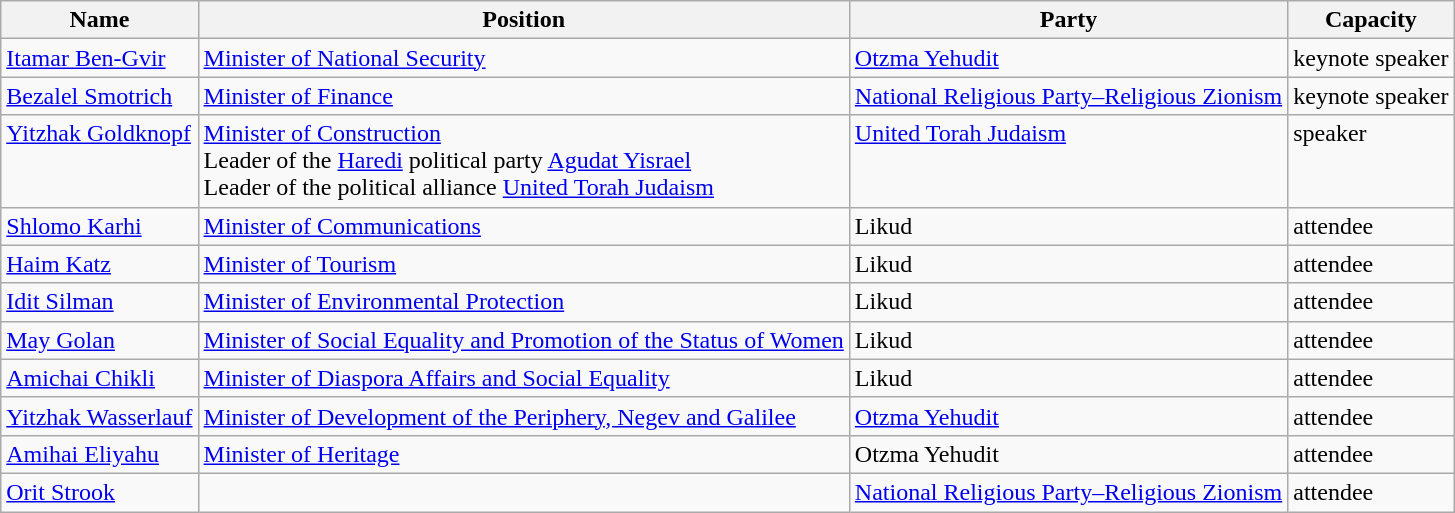<table class="wikitable sortable static-row-numbers">
<tr>
<th>Name</th>
<th>Position</th>
<th>Party</th>
<th>Capacity</th>
</tr>
<tr>
<td><a href='#'>Itamar Ben-Gvir</a></td>
<td><a href='#'>Minister of National Security</a></td>
<td><a href='#'>Otzma Yehudit</a></td>
<td>keynote speaker</td>
</tr>
<tr>
<td><a href='#'>Bezalel Smotrich</a></td>
<td><a href='#'>Minister of Finance</a></td>
<td><a href='#'>National Religious Party–Religious Zionism</a></td>
<td>keynote speaker</td>
</tr>
<tr>
<td style="vertical-align:top;"><a href='#'>Yitzhak Goldknopf</a></td>
<td style="vertical-align:top;"><a href='#'>Minister of Construction</a><br>Leader of the <a href='#'>Haredi</a> political party <a href='#'>Agudat Yisrael</a> <br>Leader of the political alliance <a href='#'>United Torah Judaism</a></td>
<td style="vertical-align:top;"><a href='#'>United Torah Judaism</a></td>
<td style="vertical-align:top;">speaker</td>
</tr>
<tr>
<td><a href='#'>Shlomo Karhi</a></td>
<td><a href='#'>Minister of Communications</a></td>
<td>Likud</td>
<td>attendee</td>
</tr>
<tr>
<td><a href='#'>Haim Katz</a></td>
<td><a href='#'>Minister of Tourism</a></td>
<td>Likud</td>
<td>attendee</td>
</tr>
<tr>
<td><a href='#'>Idit Silman</a></td>
<td><a href='#'>Minister of Environmental Protection</a></td>
<td>Likud</td>
<td>attendee</td>
</tr>
<tr>
<td><a href='#'>May Golan</a></td>
<td><a href='#'>Minister of Social Equality and Promotion of the Status of Women</a></td>
<td>Likud</td>
<td>attendee</td>
</tr>
<tr>
<td><a href='#'>Amichai Chikli</a></td>
<td><a href='#'>Minister of Diaspora Affairs and Social Equality</a></td>
<td>Likud</td>
<td>attendee</td>
</tr>
<tr>
<td><a href='#'>Yitzhak Wasserlauf</a></td>
<td><a href='#'>Minister of Development of the Periphery, Negev and Galilee</a></td>
<td><a href='#'>Otzma Yehudit</a></td>
<td>attendee</td>
</tr>
<tr>
<td><a href='#'>Amihai Eliyahu</a></td>
<td><a href='#'>Minister of Heritage</a></td>
<td>Otzma Yehudit</td>
<td>attendee</td>
</tr>
<tr>
<td><a href='#'>Orit Strook</a></td>
<td></td>
<td><a href='#'>National Religious Party–Religious Zionism</a></td>
<td>attendee</td>
</tr>
</table>
